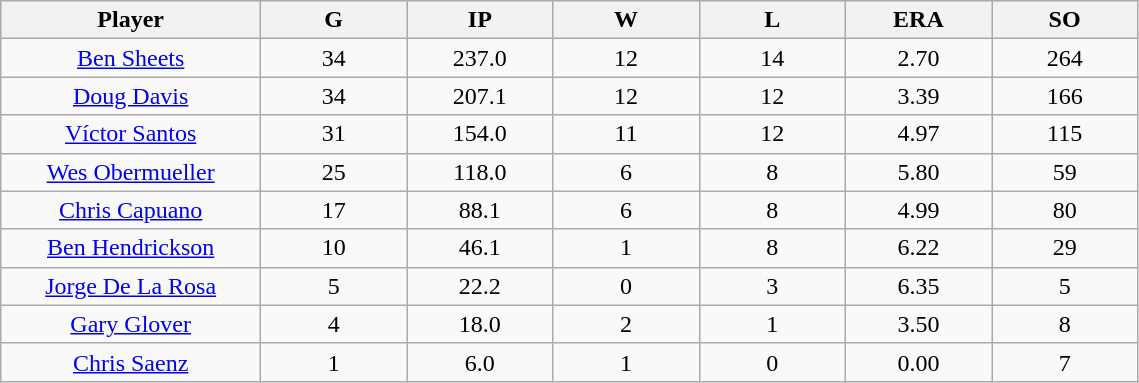<table class="wikitable sortable">
<tr>
<th bgcolor="#DDDDFF" width="16%">Player</th>
<th bgcolor="#DDDDFF" width="9%">G</th>
<th bgcolor="#DDDDFF" width="9%">IP</th>
<th bgcolor="#DDDDFF" width="9%">W</th>
<th bgcolor="#DDDDFF" width="9%">L</th>
<th bgcolor="#DDDDFF" width="9%">ERA</th>
<th bgcolor="#DDDDFF" width="9%">SO</th>
</tr>
<tr align=center>
<td><a href='#'>Ben Sheets</a></td>
<td>34</td>
<td>237.0</td>
<td>12</td>
<td>14</td>
<td>2.70</td>
<td>264</td>
</tr>
<tr align=center>
<td><a href='#'>Doug Davis</a></td>
<td>34</td>
<td>207.1</td>
<td>12</td>
<td>12</td>
<td>3.39</td>
<td>166</td>
</tr>
<tr align=center>
<td><a href='#'>Víctor Santos</a></td>
<td>31</td>
<td>154.0</td>
<td>11</td>
<td>12</td>
<td>4.97</td>
<td>115</td>
</tr>
<tr align=center>
<td><a href='#'>Wes Obermueller</a></td>
<td>25</td>
<td>118.0</td>
<td>6</td>
<td>8</td>
<td>5.80</td>
<td>59</td>
</tr>
<tr align=center>
<td><a href='#'>Chris Capuano</a></td>
<td>17</td>
<td>88.1</td>
<td>6</td>
<td>8</td>
<td>4.99</td>
<td>80</td>
</tr>
<tr align=center>
<td><a href='#'>Ben Hendrickson</a></td>
<td>10</td>
<td>46.1</td>
<td>1</td>
<td>8</td>
<td>6.22</td>
<td>29</td>
</tr>
<tr align=center>
<td><a href='#'>Jorge De La Rosa</a></td>
<td>5</td>
<td>22.2</td>
<td>0</td>
<td>3</td>
<td>6.35</td>
<td>5</td>
</tr>
<tr align=center>
<td><a href='#'>Gary Glover</a></td>
<td>4</td>
<td>18.0</td>
<td>2</td>
<td>1</td>
<td>3.50</td>
<td>8</td>
</tr>
<tr align=center>
<td><a href='#'>Chris Saenz</a></td>
<td>1</td>
<td>6.0</td>
<td>1</td>
<td>0</td>
<td>0.00</td>
<td>7</td>
</tr>
</table>
